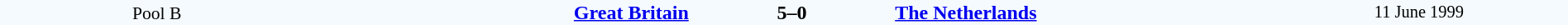<table style="width: 100%; background:#F5FAFF;" cellspacing="0">
<tr>
<td align=center rowspan=3 width=20% style=font-size:90%>Pool B</td>
</tr>
<tr>
<td width=24% align=right><strong><a href='#'>Great Britain</a></strong></td>
<td align=center width=13%><strong>5–0</strong></td>
<td width=24%><strong><a href='#'>The Netherlands</a></strong></td>
<td style=font-size:85% rowspan=3 align=center>11 June 1999</td>
</tr>
</table>
